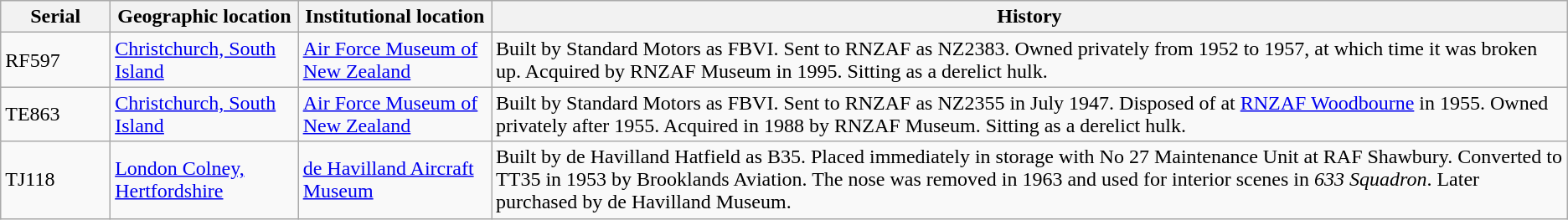<table class="wikitable sortable">
<tr>
<th width="7%">Serial</th>
<th width="12%">Geographic location</th>
<th>Institutional location</th>
<th>History</th>
</tr>
<tr>
<td>RF597</td>
<td> <a href='#'>Christchurch, South Island</a></td>
<td><a href='#'>Air Force Museum of New Zealand</a></td>
<td>Built by Standard Motors as FBVI. Sent to RNZAF as NZ2383. Owned privately from 1952 to 1957, at which time it was broken up. Acquired by RNZAF Museum in 1995. Sitting as a derelict hulk.</td>
</tr>
<tr>
<td>TE863</td>
<td> <a href='#'>Christchurch, South Island</a></td>
<td><a href='#'>Air Force Museum of New Zealand</a></td>
<td>Built by Standard Motors as FBVI. Sent to RNZAF as NZ2355 in July 1947. Disposed of at <a href='#'>RNZAF Woodbourne</a> in 1955. Owned privately after 1955. Acquired in 1988 by RNZAF Museum. Sitting as a derelict hulk.</td>
</tr>
<tr>
<td>TJ118</td>
<td> <a href='#'>London Colney, Hertfordshire</a></td>
<td><a href='#'>de Havilland Aircraft Museum</a></td>
<td>Built by de Havilland Hatfield as B35. Placed immediately in storage with No 27 Maintenance Unit at RAF Shawbury. Converted to TT35 in 1953 by Brooklands Aviation. The nose was removed in 1963 and used for interior scenes in <em>633 Squadron</em>. Later purchased by de Havilland Museum.</td>
</tr>
</table>
